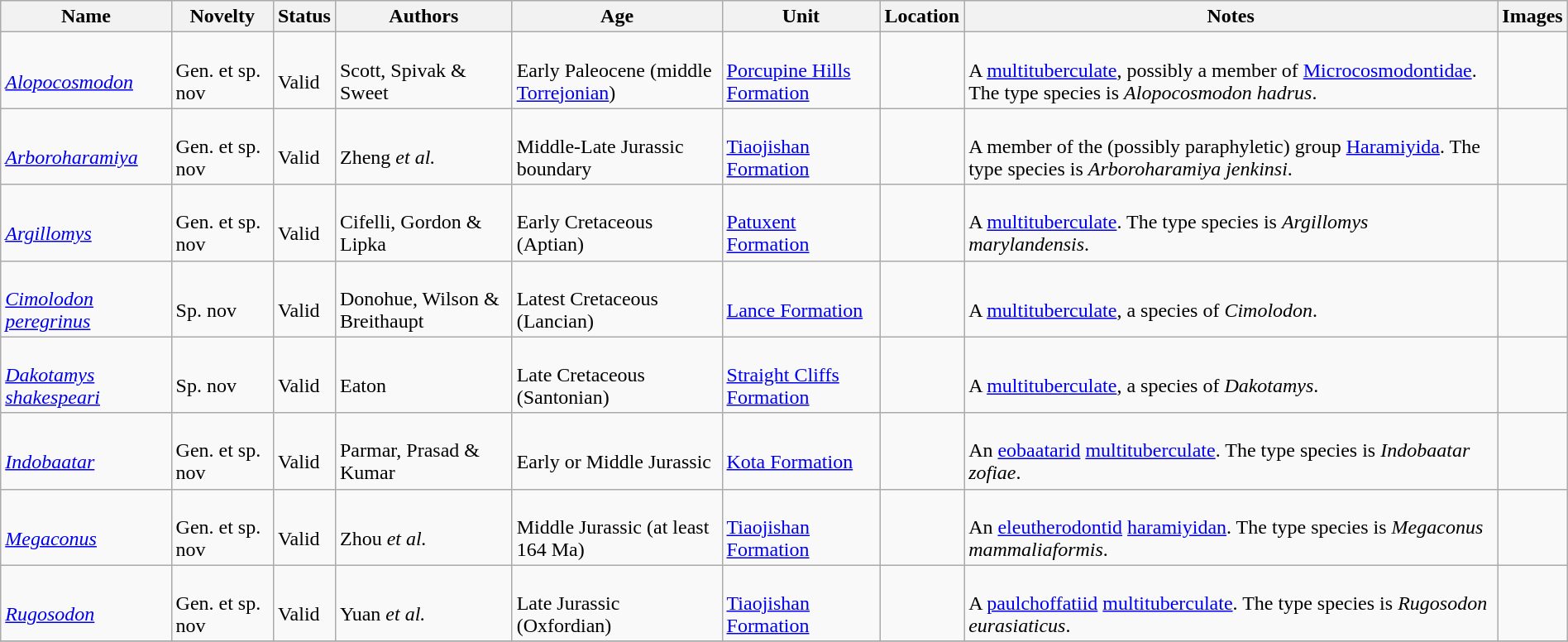<table class="wikitable sortable" align="center" width="100%">
<tr>
<th>Name</th>
<th>Novelty</th>
<th>Status</th>
<th>Authors</th>
<th>Age</th>
<th>Unit</th>
<th>Location</th>
<th>Notes</th>
<th>Images</th>
</tr>
<tr>
<td><br><em><a href='#'>Alopocosmodon</a></em></td>
<td><br>Gen. et sp. nov</td>
<td><br>Valid</td>
<td><br>Scott, Spivak & Sweet</td>
<td><br>Early Paleocene (middle <a href='#'>Torrejonian</a>)</td>
<td><br><a href='#'>Porcupine Hills Formation</a></td>
<td><br></td>
<td><br>A <a href='#'>multituberculate</a>, possibly a member of <a href='#'>Microcosmodontidae</a>. The type species is <em>Alopocosmodon hadrus</em>.</td>
<td></td>
</tr>
<tr>
<td><br><em><a href='#'>Arboroharamiya</a></em></td>
<td><br>Gen. et sp. nov</td>
<td><br>Valid</td>
<td><br>Zheng <em>et al.</em></td>
<td><br>Middle-Late Jurassic boundary</td>
<td><br><a href='#'>Tiaojishan Formation</a></td>
<td><br></td>
<td><br>A member of the (possibly paraphyletic) group <a href='#'>Haramiyida</a>. The type species is <em>Arboroharamiya jenkinsi</em>.</td>
<td></td>
</tr>
<tr>
<td><br><em><a href='#'>Argillomys</a></em></td>
<td><br>Gen. et sp. nov</td>
<td><br>Valid</td>
<td><br>Cifelli, Gordon & Lipka</td>
<td><br>Early Cretaceous (Aptian)</td>
<td><br><a href='#'>Patuxent Formation</a></td>
<td><br></td>
<td><br>A <a href='#'>multituberculate</a>. The type species is <em>Argillomys marylandensis</em>.</td>
<td></td>
</tr>
<tr>
<td><br><em><a href='#'>Cimolodon peregrinus</a></em></td>
<td><br>Sp. nov</td>
<td><br>Valid</td>
<td><br>Donohue, Wilson & Breithaupt</td>
<td><br>Latest Cretaceous (Lancian)</td>
<td><br><a href='#'>Lance Formation</a></td>
<td><br></td>
<td><br>A <a href='#'>multituberculate</a>, a species of <em>Cimolodon</em>.</td>
<td></td>
</tr>
<tr>
<td><br><em><a href='#'>Dakotamys shakespeari</a></em></td>
<td><br>Sp. nov</td>
<td><br>Valid</td>
<td><br>Eaton</td>
<td><br>Late Cretaceous (Santonian)</td>
<td><br><a href='#'>Straight Cliffs Formation</a></td>
<td><br></td>
<td><br>A <a href='#'>multituberculate</a>, a species of <em>Dakotamys</em>.</td>
<td></td>
</tr>
<tr>
<td><br><em><a href='#'>Indobaatar</a></em></td>
<td><br>Gen. et sp. nov</td>
<td><br>Valid</td>
<td><br>Parmar, Prasad & Kumar</td>
<td><br>Early or Middle Jurassic</td>
<td><br><a href='#'>Kota Formation</a></td>
<td><br></td>
<td><br>An <a href='#'>eobaatarid</a> <a href='#'>multituberculate</a>. The type species is <em>Indobaatar zofiae</em>.</td>
<td></td>
</tr>
<tr>
<td><br><em><a href='#'>Megaconus</a></em></td>
<td><br>Gen. et sp. nov</td>
<td><br>Valid</td>
<td><br>Zhou <em>et al.</em></td>
<td><br>Middle Jurassic (at least 164 Ma)</td>
<td><br><a href='#'>Tiaojishan Formation</a></td>
<td><br></td>
<td><br>An <a href='#'>eleutherodontid</a> <a href='#'>haramiyidan</a>. The type species is <em>Megaconus mammaliaformis</em>.</td>
<td></td>
</tr>
<tr>
<td><br><em><a href='#'>Rugosodon</a></em></td>
<td><br>Gen. et sp. nov</td>
<td><br>Valid</td>
<td><br>Yuan <em>et al.</em></td>
<td><br>Late Jurassic (Oxfordian)</td>
<td><br><a href='#'>Tiaojishan Formation</a></td>
<td><br></td>
<td><br>A <a href='#'>paulchoffatiid</a> <a href='#'>multituberculate</a>. The type species is <em>Rugosodon eurasiaticus</em>.</td>
<td></td>
</tr>
<tr>
</tr>
</table>
